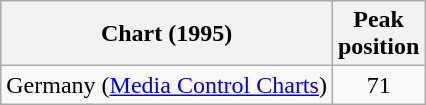<table class="wikitable sortable">
<tr>
<th>Chart (1995)</th>
<th>Peak<br>position</th>
</tr>
<tr>
<td>Germany (<a href='#'>Media Control Charts</a>)</td>
<td align="center">71</td>
</tr>
</table>
